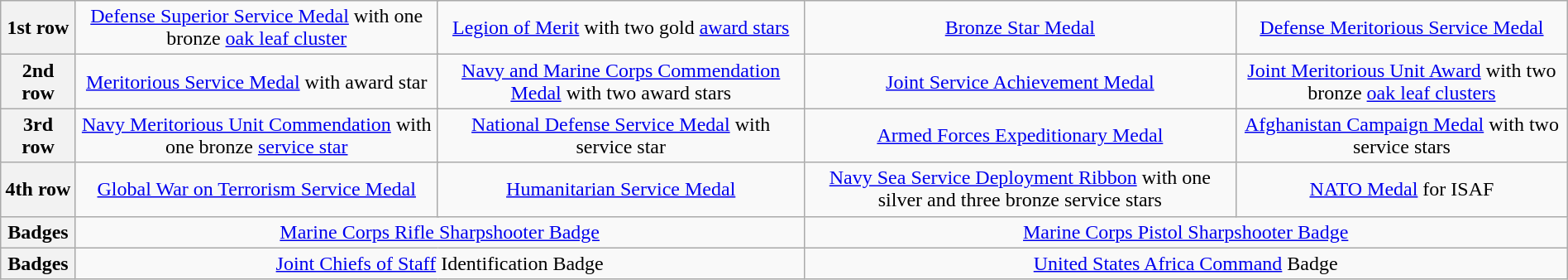<table class="wikitable" style="margin:1em auto; text-align:center;">
<tr>
<th>1st row</th>
<td colspan="3"><a href='#'>Defense Superior Service Medal</a> with one bronze <a href='#'>oak leaf cluster</a></td>
<td colspan="3"><a href='#'>Legion of Merit</a> with two gold <a href='#'>award stars</a></td>
<td colspan="3"><a href='#'>Bronze Star Medal</a></td>
<td colspan="3"><a href='#'>Defense Meritorious Service Medal</a></td>
</tr>
<tr>
<th>2nd row</th>
<td colspan="3"><a href='#'>Meritorious Service Medal</a> with award star</td>
<td colspan="3"><a href='#'>Navy and Marine Corps Commendation Medal</a> with two award stars</td>
<td colspan="3"><a href='#'>Joint Service Achievement Medal</a></td>
<td colspan="3"><a href='#'>Joint Meritorious Unit Award</a> with two bronze <a href='#'>oak leaf clusters</a></td>
</tr>
<tr>
<th>3rd row</th>
<td colspan="3"><a href='#'>Navy Meritorious Unit Commendation</a> with one bronze <a href='#'>service star</a></td>
<td colspan="3"><a href='#'>National Defense Service Medal</a> with service star</td>
<td colspan="3"><a href='#'>Armed Forces Expeditionary Medal</a></td>
<td colspan="3"><a href='#'>Afghanistan Campaign Medal</a> with two service stars</td>
</tr>
<tr>
<th>4th row</th>
<td colspan="3"><a href='#'>Global War on Terrorism Service Medal</a></td>
<td colspan="3"><a href='#'>Humanitarian Service Medal</a></td>
<td colspan="3"><a href='#'>Navy Sea Service Deployment Ribbon</a> with one silver and three bronze service stars</td>
<td colspan="3"><a href='#'>NATO Medal</a> for ISAF</td>
</tr>
<tr>
<th>Badges</th>
<td colspan="6"><a href='#'>Marine Corps Rifle Sharpshooter Badge</a></td>
<td colspan="6"><a href='#'>Marine Corps Pistol Sharpshooter Badge</a></td>
</tr>
<tr>
<th>Badges</th>
<td colspan="6"><a href='#'>Joint Chiefs of Staff</a> Identification Badge</td>
<td colspan="6"><a href='#'>United States Africa Command</a> Badge</td>
</tr>
</table>
